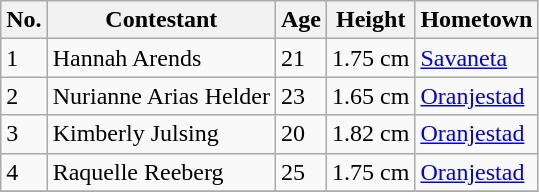<table class="wikitable">
<tr>
<th>No.</th>
<th>Contestant</th>
<th>Age</th>
<th>Height</th>
<th>Hometown</th>
</tr>
<tr>
<td>1</td>
<td>Hannah Arends</td>
<td>21</td>
<td>1.75 cm</td>
<td><a href='#'>Savaneta</a></td>
</tr>
<tr>
<td>2</td>
<td>Nurianne Arias Helder</td>
<td>23</td>
<td>1.65 cm</td>
<td><a href='#'>Oranjestad</a></td>
</tr>
<tr>
<td>3</td>
<td>Kimberly Julsing</td>
<td>20</td>
<td>1.82 cm</td>
<td><a href='#'>Oranjestad</a></td>
</tr>
<tr>
<td>4</td>
<td>Raquelle Reeberg</td>
<td>25</td>
<td>1.75 cm</td>
<td><a href='#'>Oranjestad</a></td>
</tr>
<tr>
</tr>
</table>
